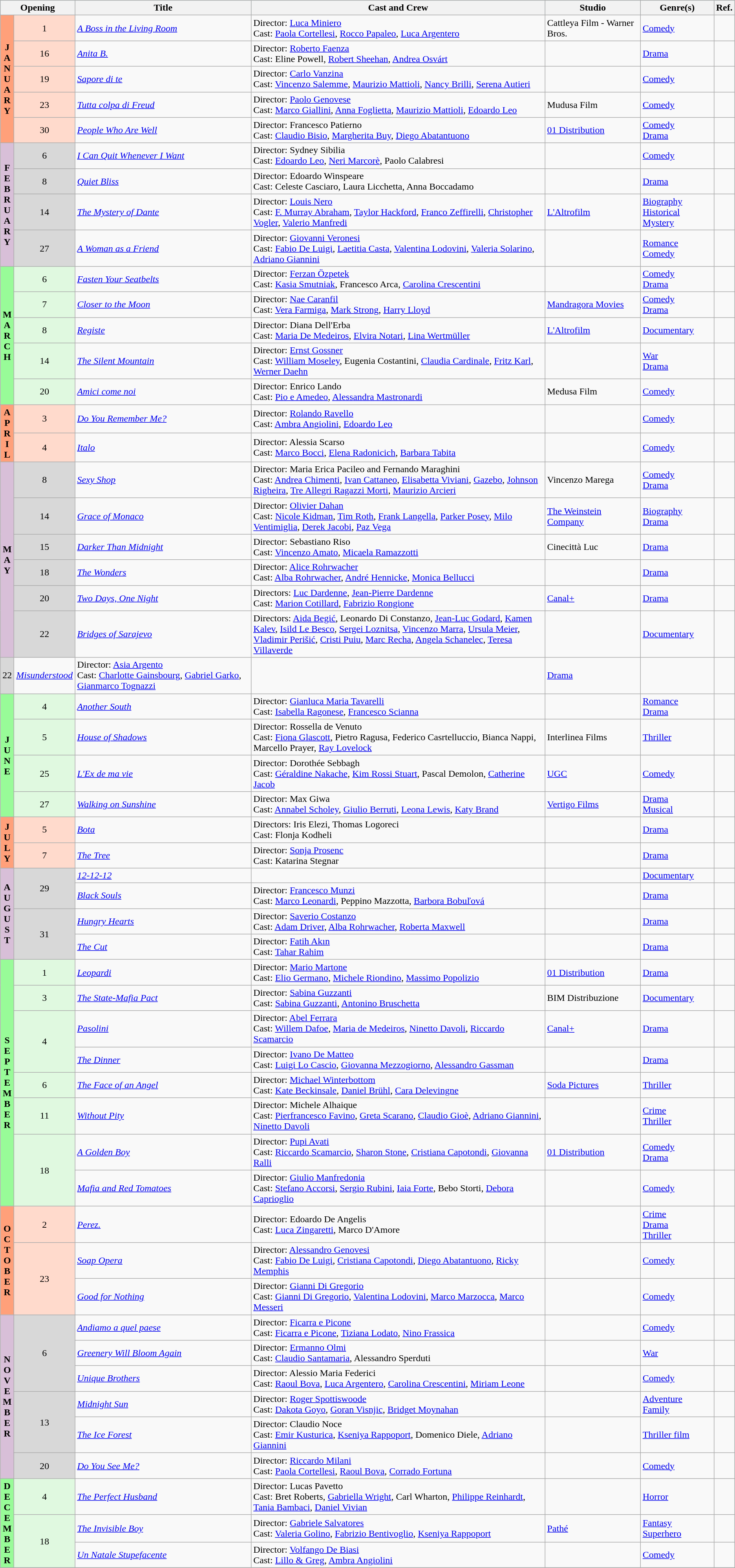<table class="wikitable">
<tr style="background:#b0e0e6; text-align:center;">
<th colspan="2">Opening</th>
<th style="width:24%;">Title</th>
<th style="width:40%;">Cast and Crew</th>
<th>Studio</th>
<th style="width:10%;">Genre(s)</th>
<th style="width:2%;">Ref.</th>
</tr>
<tr>
<th rowspan="5" style="text-align:center; background:#ffa07a; textcolor:#000;">J<br>A<br>N<br>U<br>A<br>R<br>Y</th>
<td rowspan="1" style="text-align:center; background:#ffdacc;">1</td>
<td><em><a href='#'>A Boss in the Living Room</a></em></td>
<td>Director: <a href='#'>Luca Miniero</a> <br> Cast: <a href='#'>Paola Cortellesi</a>, <a href='#'>Rocco Papaleo</a>, <a href='#'>Luca Argentero</a></td>
<td>Cattleya Film - Warner Bros.</td>
<td><a href='#'>Comedy</a></td>
<td style="text-align:center"></td>
</tr>
<tr>
<td rowspan="1" style="text-align:center; background:#ffdacc;">16</td>
<td><em><a href='#'>Anita B.</a></em></td>
<td>Director: <a href='#'>Roberto Faenza</a> <br> Cast: Eline Powell, <a href='#'>Robert Sheehan</a>, <a href='#'>Andrea Osvárt</a></td>
<td></td>
<td><a href='#'>Drama</a></td>
<td style="text-align:center"></td>
</tr>
<tr>
<td rowspan="1" style="text-align:center; background:#ffdacc;">19</td>
<td><em><a href='#'>Sapore di te</a></em></td>
<td>Director: <a href='#'>Carlo Vanzina</a> <br> Cast: <a href='#'>Vincenzo Salemme</a>, <a href='#'>Maurizio Mattioli</a>, <a href='#'>Nancy Brilli</a>, <a href='#'>Serena Autieri</a></td>
<td></td>
<td><a href='#'>Comedy</a></td>
<td style="text-align:center"></td>
</tr>
<tr>
<td rowspan="1" style="text-align:center; background:#ffdacc;">23</td>
<td><em><a href='#'>Tutta colpa di Freud</a></em></td>
<td>Director: <a href='#'>Paolo Genovese</a> <br> Cast: <a href='#'>Marco Giallini</a>, <a href='#'>Anna Foglietta</a>, <a href='#'>Maurizio Mattioli</a>, <a href='#'>Edoardo Leo</a></td>
<td>Mudusa Film</td>
<td><a href='#'>Comedy</a></td>
<td style="text-align:center"></td>
</tr>
<tr>
<td rowspan="1" style="text-align:center; background:#ffdacc;">30</td>
<td><em><a href='#'>People Who Are Well</a></em></td>
<td>Director: Francesco Patierno <br> Cast: <a href='#'>Claudio Bisio</a>, <a href='#'>Margherita Buy</a>, <a href='#'>Diego Abatantuono</a></td>
<td><a href='#'>01 Distribution</a></td>
<td><a href='#'>Comedy</a> <br> <a href='#'>Drama</a></td>
<td style="text-align:center"></td>
</tr>
<tr>
<th rowspan="4" style="text-align:center; background:thistle; textcolor:#000;">F<br>E<br>B<br>R<br>U<br>A<br>R<br>Y</th>
<td rowspan="1" style="text-align:center; background:#d8d8d8;">6</td>
<td><em><a href='#'>I Can Quit Whenever I Want</a></em></td>
<td>Director: Sydney Sibilia <br> Cast: <a href='#'>Edoardo Leo</a>, <a href='#'>Neri Marcorè</a>, Paolo Calabresi</td>
<td></td>
<td><a href='#'>Comedy</a></td>
<td style="text-align:center"></td>
</tr>
<tr>
<td rowspan="1" style="text-align:center; background:#d8d8d8;">8</td>
<td><em><a href='#'>Quiet Bliss</a></em></td>
<td>Director: Edoardo Winspeare <br> Cast: Celeste Casciaro, Laura Licchetta, Anna Boccadamo</td>
<td></td>
<td><a href='#'>Drama</a></td>
<td style="text-align:center"></td>
</tr>
<tr>
<td rowspan="1" style="text-align:center; background:#d8d8d8;">14</td>
<td><em><a href='#'>The Mystery of Dante</a></em></td>
<td>Director: <a href='#'>Louis Nero</a> <br> Cast: <a href='#'>F. Murray Abraham</a>, <a href='#'>Taylor Hackford</a>, <a href='#'>Franco Zeffirelli</a>, <a href='#'>Christopher Vogler</a>, <a href='#'>Valerio Manfredi</a></td>
<td><a href='#'>L'Altrofilm</a></td>
<td><a href='#'>Biography</a> <br> <a href='#'>Historical</a> <br> <a href='#'>Mystery</a></td>
<td style="text-align:center"></td>
</tr>
<tr>
<td rowspan="1" style="text-align:center; background:#d8d8d8;">27</td>
<td><em><a href='#'>A Woman as a Friend</a></em></td>
<td>Director: <a href='#'>Giovanni Veronesi</a> <br> Cast: <a href='#'>Fabio De Luigi</a>, <a href='#'>Laetitia Casta</a>, <a href='#'>Valentina Lodovini</a>, <a href='#'>Valeria Solarino</a>, <a href='#'>Adriano Giannini</a></td>
<td></td>
<td><a href='#'>Romance</a> <br> <a href='#'>Comedy</a></td>
<td style="text-align:center"></td>
</tr>
<tr>
<th rowspan="5" style="text-align:center; background:#98fb98; textcolor:#000;">M<br>A<br>R<br>C<br>H</th>
<td rowspan="1" style="text-align:center; background:#e0f9e0;">6</td>
<td><em><a href='#'>Fasten Your Seatbelts</a></em></td>
<td>Director: <a href='#'>Ferzan Özpetek</a> <br> Cast: <a href='#'>Kasia Smutniak</a>, Francesco Arca, <a href='#'>Carolina Crescentini</a></td>
<td></td>
<td><a href='#'>Comedy</a> <br> <a href='#'>Drama</a></td>
<td style="text-align:center"></td>
</tr>
<tr>
<td rowspan="1" style="text-align:center; background:#e0f9e0;">7</td>
<td><em><a href='#'>Closer to the Moon</a></em></td>
<td>Director: <a href='#'>Nae Caranfil</a> <br> Cast: <a href='#'>Vera Farmiga</a>, <a href='#'>Mark Strong</a>, <a href='#'>Harry Lloyd</a></td>
<td><a href='#'>Mandragora Movies</a></td>
<td><a href='#'>Comedy</a> <br> <a href='#'>Drama</a></td>
<td style="text-align:center"></td>
</tr>
<tr>
<td rowspan="1" style="text-align:center; background:#e0f9e0;">8</td>
<td><em><a href='#'>Registe</a></em></td>
<td>Director: Diana Dell'Erba <br> Cast: <a href='#'>Maria De Medeiros</a>, <a href='#'>Elvira Notari</a>, <a href='#'>Lina Wertmüller</a></td>
<td><a href='#'>L'Altrofilm</a></td>
<td><a href='#'>Documentary</a></td>
<td style="text-align:center"></td>
</tr>
<tr>
<td rowspan="1" style="text-align:center; background:#e0f9e0;">14</td>
<td><em><a href='#'>The Silent Mountain</a></em></td>
<td>Director: <a href='#'>Ernst Gossner</a> <br> Cast: <a href='#'>William Moseley</a>, Eugenia Costantini, <a href='#'>Claudia Cardinale</a>, <a href='#'>Fritz Karl</a>, <a href='#'>Werner Daehn</a></td>
<td></td>
<td><a href='#'>War</a> <br> <a href='#'>Drama</a></td>
<td style="text-align:center"></td>
</tr>
<tr>
<td rowspan="1" style="text-align:center; background:#e0f9e0;">20</td>
<td><em><a href='#'>Amici come noi</a></em></td>
<td>Director: Enrico Lando <br> Cast: <a href='#'>Pio e Amedeo</a>, <a href='#'>Alessandra Mastronardi</a></td>
<td>Medusa Film</td>
<td><a href='#'>Comedy</a></td>
<td style="text-align:center"></td>
</tr>
<tr>
<th rowspan="2" style="text-align:center; background:#ffa07a; textcolor:#000;">A<br>P<br>R<br>I<br>L</th>
<td rowspan="1" style="text-align:center; background:#ffdacc;">3</td>
<td><em><a href='#'>Do You Remember Me?</a></em></td>
<td>Director: <a href='#'>Rolando Ravello</a> <br> Cast: <a href='#'>Ambra Angiolini</a>, <a href='#'>Edoardo Leo</a></td>
<td></td>
<td><a href='#'>Comedy</a></td>
<td style="text-align:center"></td>
</tr>
<tr>
<td rowspan="1" style="text-align:center; background:#ffdacc;">4</td>
<td><em><a href='#'>Italo</a></em></td>
<td>Director: Alessia Scarso <br> Cast: <a href='#'>Marco Bocci</a>, <a href='#'>Elena Radonicich</a>, <a href='#'>Barbara Tabita</a></td>
<td></td>
<td><a href='#'>Comedy</a></td>
<td style="text-align:center"></td>
</tr>
<tr>
<th rowspan="6" style="text-align:center; background:thistle; textcolor:#000;">M<br>A<br>Y</th>
<td rowspan="1" style="text-align:center; background:#d8d8d8;">8</td>
<td><em><a href='#'>Sexy Shop</a></em></td>
<td>Director: Maria Erica Pacileo and Fernando Maraghini <br> Cast: <a href='#'>Andrea Chimenti</a>, <a href='#'>Ivan Cattaneo</a>, <a href='#'>Elisabetta Viviani</a>, <a href='#'>Gazebo</a>, <a href='#'>Johnson Righeira</a>, <a href='#'>Tre Allegri Ragazzi Morti</a>, <a href='#'>Maurizio Arcieri</a></td>
<td>Vincenzo Marega</td>
<td><a href='#'>Comedy</a> <br> <a href='#'>Drama</a></td>
<td style="text-align:center"></td>
</tr>
<tr>
<td rowspan="1" style="text-align:center; background:#d8d8d8;">14</td>
<td><em><a href='#'>Grace of Monaco</a></em></td>
<td>Director: <a href='#'>Olivier Dahan</a> <br> Cast: <a href='#'>Nicole Kidman</a>, <a href='#'>Tim Roth</a>, <a href='#'>Frank Langella</a>, <a href='#'>Parker Posey</a>, <a href='#'>Milo Ventimiglia</a>, <a href='#'>Derek Jacobi</a>, <a href='#'>Paz Vega</a></td>
<td><a href='#'>The Weinstein Company</a></td>
<td><a href='#'>Biography</a> <br> <a href='#'>Drama</a></td>
<td style="text-align:center"></td>
</tr>
<tr>
<td rowspan="1" style="text-align:center; background:#d8d8d8;">15</td>
<td><em><a href='#'>Darker Than Midnight</a></em></td>
<td>Director: Sebastiano Riso <br> Cast: <a href='#'>Vincenzo Amato</a>, <a href='#'>Micaela Ramazzotti</a></td>
<td>Cinecittà Luc</td>
<td><a href='#'>Drama</a></td>
<td style="text-align:center"></td>
</tr>
<tr>
<td rowspan="1" style="text-align:center; background:#d8d8d8;">18</td>
<td><em><a href='#'>The Wonders</a></em></td>
<td>Director: <a href='#'>Alice Rohrwacher</a> <br> Cast: <a href='#'>Alba Rohrwacher</a>, <a href='#'>André Hennicke</a>, <a href='#'>Monica Bellucci</a></td>
<td></td>
<td><a href='#'>Drama</a></td>
<td style="text-align:center"></td>
</tr>
<tr>
<td rowspan="1" style="text-align:center; background:#d8d8d8;">20</td>
<td><em><a href='#'>Two Days, One Night</a></em></td>
<td>Directors: <a href='#'>Luc Dardenne</a>, <a href='#'>Jean-Pierre Dardenne</a> <br> Cast: <a href='#'>Marion Cotillard</a>, <a href='#'>Fabrizio Rongione</a></td>
<td><a href='#'>Canal+</a></td>
<td><a href='#'>Drama</a></td>
<td style="text-align:center"></td>
</tr>
<tr>
<td rowspan="1" style="text-align:center; background:#d8d8d8;">22</td>
<td><em><a href='#'>Bridges of Sarajevo</a></em></td>
<td>Directors: <a href='#'>Aida Begić</a>, Leonardo Di Constanzo, <a href='#'>Jean-Luc Godard</a>, <a href='#'>Kamen Kalev</a>, <a href='#'>Isild Le Besco</a>, <a href='#'>Sergei Loznitsa</a>, <a href='#'>Vincenzo Marra</a>, <a href='#'>Ursula Meier</a>, <a href='#'>Vladimir Perišić</a>, <a href='#'>Cristi Puiu</a>, <a href='#'>Marc Recha</a>, <a href='#'>Angela Schanelec</a>, <a href='#'>Teresa Villaverde</a></td>
<td></td>
<td><a href='#'>Documentary</a></td>
<td style="text-align:center"></td>
</tr>
<tr>
<td rowspan="1" style="text-align:center; background:#d8d8d8;">22</td>
<td><em><a href='#'>Misunderstood</a></em></td>
<td>Director: <a href='#'>Asia Argento</a> <br> Cast: <a href='#'>Charlotte Gainsbourg</a>, <a href='#'>Gabriel Garko</a>, <a href='#'>Gianmarco Tognazzi</a></td>
<td></td>
<td><a href='#'>Drama</a></td>
<td style="text-align:center"></td>
</tr>
<tr>
<th rowspan="4" style="text-align:center; background:#98fb98; textcolor:#000;">J<br>U<br>N<br>E</th>
<td rowspan="1" style="text-align:center; background:#e0f9e0;">4</td>
<td><em><a href='#'>Another South</a></em></td>
<td>Director: <a href='#'>Gianluca Maria Tavarelli</a> <br> Cast: <a href='#'>Isabella Ragonese</a>, <a href='#'>Francesco Scianna</a></td>
<td></td>
<td><a href='#'>Romance</a> <br> <a href='#'>Drama</a></td>
<td style="text-align:center"></td>
</tr>
<tr>
<td rowspan="1" style="text-align:center; background:#e0f9e0;">5</td>
<td><em><a href='#'>House of Shadows</a></em></td>
<td>Director: Rossella de Venuto <br> Cast: <a href='#'>Fiona Glascott</a>, Pietro Ragusa, Federico Casrtelluccio, Bianca Nappi, Marcello Prayer, <a href='#'>Ray Lovelock</a></td>
<td>Interlinea Films</td>
<td><a href='#'>Thriller</a></td>
<td style="text-align:center"></td>
</tr>
<tr>
<td rowspan="1" style="text-align:center; background:#e0f9e0;">25</td>
<td><em><a href='#'>L'Ex de ma vie</a></em></td>
<td>Director: Dorothée Sebbagh <br> Cast: <a href='#'>Géraldine Nakache</a>, <a href='#'>Kim Rossi Stuart</a>, Pascal Demolon, <a href='#'>Catherine Jacob</a></td>
<td><a href='#'>UGC</a></td>
<td><a href='#'>Comedy</a></td>
<td style="text-align:center"></td>
</tr>
<tr>
<td rowspan="1" style="text-align:center; background:#e0f9e0;">27</td>
<td><em><a href='#'>Walking on Sunshine</a></em></td>
<td>Director: Max Giwa <br> Cast: <a href='#'>Annabel Scholey</a>, <a href='#'>Giulio Berruti</a>, <a href='#'>Leona Lewis</a>, <a href='#'>Katy Brand</a></td>
<td><a href='#'>Vertigo Films</a></td>
<td><a href='#'>Drama</a> <br> <a href='#'>Musical</a></td>
<td style="text-align:center"></td>
</tr>
<tr>
<th rowspan="2" style="text-align:center; background:#ffa07a; textcolor:#000;">J<br>U<br>L<br>Y</th>
<td rowspan="1" style="text-align:center; background:#ffdacc;">5</td>
<td><em><a href='#'>Bota</a></em></td>
<td>Directors: Iris Elezi, Thomas Logoreci <br> Cast: Flonja Kodheli</td>
<td></td>
<td><a href='#'>Drama</a></td>
<td style="text-align:center"></td>
</tr>
<tr>
<td rowspan="1" style="text-align:center; background:#ffdacc;">7</td>
<td><em><a href='#'>The Tree</a></em></td>
<td>Director: <a href='#'>Sonja Prosenc</a> <br> Cast: Katarina Stegnar</td>
<td></td>
<td><a href='#'>Drama</a></td>
<td style="text-align:center"></td>
</tr>
<tr>
<th rowspan="4" style="text-align:center; background:thistle; textcolor:#000;">A<br>U<br>G<br>U<br>S<br>T</th>
<td rowspan="2" style="text-align:center; background:#d8d8d8;">29</td>
<td><em><a href='#'>12-12-12</a></em></td>
<td></td>
<td></td>
<td><a href='#'>Documentary</a></td>
<td style="text-align:center"></td>
</tr>
<tr>
<td><em><a href='#'>Black Souls</a></em></td>
<td>Director: <a href='#'>Francesco Munzi</a> <br> Cast: <a href='#'>Marco Leonardi</a>, Peppino Mazzotta, <a href='#'>Barbora Bobuľová</a></td>
<td></td>
<td><a href='#'>Drama</a></td>
<td style="text-align:center"></td>
</tr>
<tr>
<td rowspan="2" style="text-align:center; background:#d8d8d8;">31</td>
<td><em><a href='#'>Hungry Hearts</a></em></td>
<td>Director: <a href='#'>Saverio Costanzo</a> <br> Cast: <a href='#'>Adam Driver</a>, <a href='#'>Alba Rohrwacher</a>, <a href='#'>Roberta Maxwell</a></td>
<td></td>
<td><a href='#'>Drama</a></td>
<td style="text-align:center"></td>
</tr>
<tr>
<td><em><a href='#'>The Cut</a></em></td>
<td>Director: <a href='#'>Fatih Akın</a> <br> Cast: <a href='#'>Tahar Rahim</a></td>
<td></td>
<td><a href='#'>Drama</a></td>
<td style="text-align:center"></td>
</tr>
<tr>
<th rowspan="8" style="text-align:center; background:#98fb98; textcolor:#000;">S<br>E<br>P<br>T<br>E<br>M<br>B<br>E<br>R</th>
<td rowspan="1" style="text-align:center; background:#e0f9e0;">1</td>
<td><em><a href='#'>Leopardi</a></em></td>
<td>Director: <a href='#'>Mario Martone</a> <br> Cast: <a href='#'>Elio Germano</a>, <a href='#'>Michele Riondino</a>, <a href='#'>Massimo Popolizio</a></td>
<td><a href='#'>01 Distribution</a></td>
<td><a href='#'>Drama</a></td>
<td style="text-align:center"></td>
</tr>
<tr>
<td rowspan="1" style="text-align:center; background:#e0f9e0;">3</td>
<td><em><a href='#'>The State-Mafia Pact</a></em></td>
<td>Director: <a href='#'>Sabina Guzzanti</a> <br> Cast: <a href='#'>Sabina Guzzanti</a>, <a href='#'>Antonino Bruschetta</a></td>
<td>BIM Distribuzione</td>
<td><a href='#'>Documentary</a></td>
<td style="text-align:center"></td>
</tr>
<tr>
<td rowspan="2" style="text-align:center; background:#e0f9e0;">4</td>
<td><em><a href='#'>Pasolini</a></em></td>
<td>Director: <a href='#'>Abel Ferrara</a> <br> Cast: <a href='#'>Willem Dafoe</a>, <a href='#'>Maria de Medeiros</a>, <a href='#'>Ninetto Davoli</a>, <a href='#'>Riccardo Scamarcio</a></td>
<td><a href='#'>Canal+</a></td>
<td><a href='#'>Drama</a></td>
<td style="text-align:center"></td>
</tr>
<tr>
<td><em><a href='#'>The Dinner</a></em></td>
<td>Director: <a href='#'>Ivano De Matteo</a> <br> Cast: <a href='#'>Luigi Lo Cascio</a>, <a href='#'>Giovanna Mezzogiorno</a>, <a href='#'>Alessandro Gassman</a></td>
<td></td>
<td><a href='#'>Drama</a></td>
<td style="text-align:center"></td>
</tr>
<tr>
<td rowspan="1" style="text-align:center; background:#e0f9e0;">6</td>
<td><em><a href='#'>The Face of an Angel</a></em></td>
<td>Director: <a href='#'>Michael Winterbottom</a> <br> Cast: <a href='#'>Kate Beckinsale</a>, <a href='#'>Daniel Brühl</a>, <a href='#'>Cara Delevingne</a></td>
<td><a href='#'>Soda Pictures</a></td>
<td><a href='#'>Thriller</a></td>
<td style="text-align:center"></td>
</tr>
<tr>
<td rowspan="1" style="text-align:center; background:#e0f9e0;">11</td>
<td><em><a href='#'>Without Pity</a></em></td>
<td>Director: Michele Alhaique <br> Cast: <a href='#'>Pierfrancesco Favino</a>, <a href='#'>Greta Scarano</a>, <a href='#'>Claudio Gioè</a>, <a href='#'>Adriano Giannini</a>, <a href='#'>Ninetto Davoli</a></td>
<td></td>
<td><a href='#'>Crime</a> <br> <a href='#'>Thriller</a></td>
<td style="text-align:center"></td>
</tr>
<tr>
<td rowspan="2" style="text-align:center; background:#e0f9e0;">18</td>
<td><em><a href='#'>A Golden Boy</a></em></td>
<td>Director: <a href='#'>Pupi Avati</a> <br> Cast: <a href='#'>Riccardo Scamarcio</a>, <a href='#'>Sharon Stone</a>, <a href='#'>Cristiana Capotondi</a>, <a href='#'>Giovanna Ralli</a></td>
<td><a href='#'>01 Distribution</a></td>
<td><a href='#'>Comedy</a> <br> <a href='#'>Drama</a></td>
<td style="text-align:center"></td>
</tr>
<tr>
<td><em><a href='#'>Mafia and Red Tomatoes</a></em></td>
<td>Director: <a href='#'>Giulio Manfredonia</a> <br> Cast: <a href='#'>Stefano Accorsi</a>, <a href='#'>Sergio Rubini</a>, <a href='#'>Iaia Forte</a>, Bebo Storti, <a href='#'>Debora Caprioglio</a></td>
<td></td>
<td><a href='#'>Comedy</a></td>
<td style="text-align:center"></td>
</tr>
<tr>
<th rowspan="3" style="text-align:center; background:#ffa07a; textcolor:#000;">O<br>C<br>T<br>O<br>B<br>E<br>R</th>
<td rowspan="1" style="text-align:center; background:#ffdacc;">2</td>
<td><em><a href='#'>Perez.</a></em></td>
<td>Director: Edoardo De Angelis <br> Cast: <a href='#'>Luca Zingaretti</a>, Marco D'Amore</td>
<td></td>
<td><a href='#'>Crime</a> <br> <a href='#'>Drama</a> <br> <a href='#'>Thriller</a></td>
<td style="text-align:center"></td>
</tr>
<tr>
<td rowspan="2" style="text-align:center; background:#ffdacc;">23</td>
<td><em><a href='#'>Soap Opera</a></em></td>
<td>Director: <a href='#'>Alessandro Genovesi</a> <br> Cast: <a href='#'>Fabio De Luigi</a>, <a href='#'>Cristiana Capotondi</a>, <a href='#'>Diego Abatantuono</a>, <a href='#'>Ricky Memphis</a></td>
<td></td>
<td><a href='#'>Comedy</a></td>
<td style="text-align:center"></td>
</tr>
<tr>
<td><em><a href='#'>Good for Nothing</a></em></td>
<td>Director: <a href='#'>Gianni Di Gregorio</a> <br> Cast: <a href='#'>Gianni Di Gregorio</a>, <a href='#'>Valentina Lodovini</a>, <a href='#'>Marco Marzocca</a>, <a href='#'>Marco Messeri</a></td>
<td></td>
<td><a href='#'>Comedy</a></td>
<td style="text-align:center"></td>
</tr>
<tr>
<th rowspan="6" style="text-align:center; background:thistle; textcolor:#000;">N<br>O<br>V<br>E<br>M<br>B<br>E<br>R</th>
<td rowspan="3" style="text-align:center; background:#d8d8d8;">6</td>
<td><em><a href='#'>Andiamo a quel paese</a></em></td>
<td>Director: <a href='#'>Ficarra e Picone</a> <br> Cast: <a href='#'>Ficarra e Picone</a>, <a href='#'>Tiziana Lodato</a>, <a href='#'>Nino Frassica</a></td>
<td></td>
<td><a href='#'>Comedy</a></td>
<td style="text-align:center"></td>
</tr>
<tr>
<td><em><a href='#'>Greenery Will Bloom Again</a></em></td>
<td>Director: <a href='#'>Ermanno Olmi</a> <br> Cast: <a href='#'>Claudio Santamaria</a>, Alessandro Sperduti</td>
<td></td>
<td><a href='#'>War</a></td>
<td style="text-align:center"></td>
</tr>
<tr>
<td><em><a href='#'>Unique Brothers</a></em></td>
<td>Director: Alessio Maria Federici <br> Cast: <a href='#'>Raoul Bova</a>, <a href='#'>Luca Argentero</a>, <a href='#'>Carolina Crescentini</a>, <a href='#'>Miriam Leone</a></td>
<td></td>
<td><a href='#'>Comedy</a></td>
<td style="text-align:center"></td>
</tr>
<tr>
<td rowspan="2" style="text-align:center; background:#d8d8d8;">13</td>
<td><em><a href='#'>Midnight Sun</a></em></td>
<td>Director: <a href='#'>Roger Spottiswoode</a> <br> Cast: <a href='#'>Dakota Goyo</a>, <a href='#'>Goran Visnjic</a>, <a href='#'>Bridget Moynahan</a></td>
<td></td>
<td><a href='#'>Adventure</a> <br> <a href='#'>Family</a></td>
<td style="text-align:center"></td>
</tr>
<tr>
<td><em><a href='#'>The Ice Forest</a></em></td>
<td>Director:  Claudio Noce <br> Cast: <a href='#'>Emir Kusturica</a>, <a href='#'>Kseniya Rappoport</a>, Domenico Diele, <a href='#'>Adriano Giannini</a></td>
<td></td>
<td><a href='#'>Thriller film</a></td>
<td style="text-align:center"></td>
</tr>
<tr>
<td rowspan="1" style="text-align:center; background:#d8d8d8;">20</td>
<td><em><a href='#'>Do You See Me?</a></em></td>
<td>Director: <a href='#'>Riccardo Milani</a> <br> Cast: <a href='#'>Paola Cortellesi</a>, <a href='#'>Raoul Bova</a>, <a href='#'>Corrado Fortuna</a></td>
<td></td>
<td><a href='#'>Comedy</a></td>
<td style="text-align:center"></td>
</tr>
<tr>
<th rowspan="3" style="text-align:center; background:#98fb98; textcolor:#000;">D<br>E<br>C<br>E<br>M<br>B<br>E<br>R</th>
<td rowspan="1" style="text-align:center; background:#e0f9e0;">4</td>
<td><em><a href='#'>The Perfect Husband</a></em></td>
<td>Director: Lucas Pavetto <br> Cast: Bret Roberts, <a href='#'>Gabriella Wright</a>, Carl Wharton, <a href='#'>Philippe Reinhardt</a>, <a href='#'>Tania Bambaci</a>, <a href='#'>Daniel Vivian</a></td>
<td></td>
<td><a href='#'>Horror</a></td>
<td style="text-align:center"></td>
</tr>
<tr>
<td rowspan="2" style="text-align:center; background:#e0f9e0;">18</td>
<td><em><a href='#'>The Invisible Boy</a></em></td>
<td>Director: <a href='#'>Gabriele Salvatores</a> <br> Cast: <a href='#'>Valeria Golino</a>, <a href='#'>Fabrizio Bentivoglio</a>, <a href='#'>Kseniya Rappoport</a></td>
<td><a href='#'>Pathé</a></td>
<td><a href='#'>Fantasy</a> <br> <a href='#'>Superhero</a></td>
<td style="text-align:center"></td>
</tr>
<tr>
<td><em><a href='#'>Un Natale Stupefacente</a></em></td>
<td>Director: <a href='#'>Volfango De Biasi</a> <br> Cast: <a href='#'>Lillo & Greg</a>, <a href='#'>Ambra Angiolini</a></td>
<td></td>
<td><a href='#'>Comedy</a></td>
<td style="text-align:center"></td>
</tr>
<tr>
</tr>
</table>
